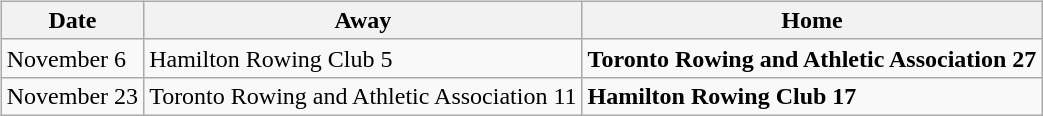<table cellspacing="10">
<tr>
<td valign="top"><br><table class="wikitable">
<tr>
<th>Date</th>
<th>Away</th>
<th>Home</th>
</tr>
<tr>
<td>November 6</td>
<td>Hamilton Rowing Club 5</td>
<td><strong>Toronto Rowing and Athletic Association 27</strong></td>
</tr>
<tr>
<td>November 23</td>
<td>Toronto Rowing and Athletic Association  11</td>
<td><strong>Hamilton Rowing Club 17</strong></td>
</tr>
</table>
</td>
</tr>
</table>
